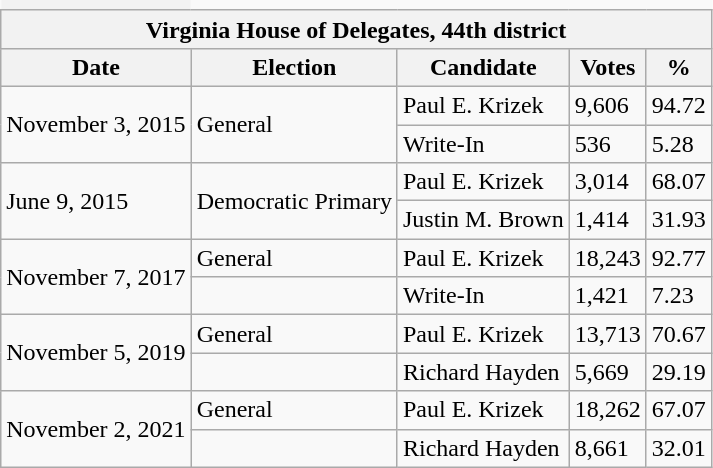<table class="wikitable" style="border: none;">
<tr>
<th style="border: none;"></th>
</tr>
<tr>
<th colspan="5">Virginia House of Delegates, 44th district</th>
</tr>
<tr>
<th>Date</th>
<th>Election</th>
<th>Candidate</th>
<th>Votes</th>
<th>%</th>
</tr>
<tr>
<td rowspan="2">November 3, 2015</td>
<td rowspan="2">General</td>
<td>Paul E. Krizek</td>
<td>9,606</td>
<td>94.72</td>
</tr>
<tr>
<td>Write-In</td>
<td>536</td>
<td>5.28</td>
</tr>
<tr>
<td rowspan ="2">June 9, 2015</td>
<td rowspan="2" >Democratic Primary</td>
<td>Paul E. Krizek</td>
<td>3,014</td>
<td>68.07</td>
</tr>
<tr>
<td>Justin M. Brown</td>
<td>1,414</td>
<td>31.93</td>
</tr>
<tr>
<td rowspan="2">November 7, 2017</td>
<td>General</td>
<td>Paul E. Krizek</td>
<td>18,243</td>
<td>92.77</td>
</tr>
<tr>
<td></td>
<td>Write-In</td>
<td>1,421</td>
<td>7.23</td>
</tr>
<tr>
<td rowspan="2">November 5, 2019</td>
<td>General</td>
<td>Paul E. Krizek</td>
<td>13,713</td>
<td>70.67</td>
</tr>
<tr>
<td></td>
<td>Richard Hayden</td>
<td>5,669</td>
<td>29.19</td>
</tr>
<tr>
<td rowspan="2">November 2, 2021</td>
<td>General</td>
<td>Paul E. Krizek</td>
<td>18,262</td>
<td>67.07</td>
</tr>
<tr>
<td></td>
<td>Richard Hayden</td>
<td>8,661</td>
<td>32.01</td>
</tr>
</table>
